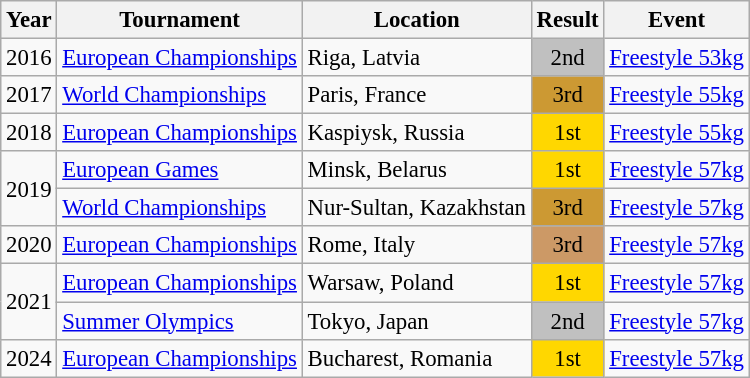<table class="wikitable" style="font-size:95%;">
<tr>
<th>Year</th>
<th>Tournament</th>
<th>Location</th>
<th>Result</th>
<th>Event</th>
</tr>
<tr>
<td>2016</td>
<td><a href='#'>European Championships</a></td>
<td>Riga, Latvia</td>
<td align="center" bgcolor="silver">2nd</td>
<td><a href='#'>Freestyle 53kg</a></td>
</tr>
<tr>
<td>2017</td>
<td><a href='#'>World Championships</a></td>
<td>Paris, France</td>
<td align="center" bgcolor="cc9933">3rd</td>
<td><a href='#'>Freestyle 55kg</a></td>
</tr>
<tr>
<td>2018</td>
<td><a href='#'>European Championships</a></td>
<td>Kaspiysk, Russia</td>
<td align="center" bgcolor="gold">1st</td>
<td><a href='#'>Freestyle 55kg</a></td>
</tr>
<tr>
<td rowspan=2>2019</td>
<td><a href='#'>European Games</a></td>
<td>Minsk, Belarus</td>
<td align="center" bgcolor="gold">1st</td>
<td><a href='#'>Freestyle 57kg</a></td>
</tr>
<tr>
<td><a href='#'>World Championships</a></td>
<td>Nur-Sultan, Kazakhstan</td>
<td align="center" bgcolor="cc9933">3rd</td>
<td><a href='#'>Freestyle 57kg</a></td>
</tr>
<tr>
<td>2020</td>
<td><a href='#'>European Championships</a></td>
<td>Rome, Italy</td>
<td align="center" bgcolor="cc9966">3rd</td>
<td><a href='#'>Freestyle 57kg</a></td>
</tr>
<tr>
<td rowspan=2>2021</td>
<td><a href='#'>European Championships</a></td>
<td>Warsaw, Poland</td>
<td align="center" bgcolor="gold">1st</td>
<td><a href='#'>Freestyle 57kg</a></td>
</tr>
<tr>
<td><a href='#'>Summer Olympics</a></td>
<td>Tokyo, Japan</td>
<td align="center" bgcolor="silver">2nd</td>
<td><a href='#'>Freestyle 57kg</a></td>
</tr>
<tr>
<td>2024</td>
<td><a href='#'>European Championships</a></td>
<td>Bucharest, Romania</td>
<td align="center" bgcolor="gold">1st</td>
<td><a href='#'>Freestyle 57kg</a></td>
</tr>
</table>
